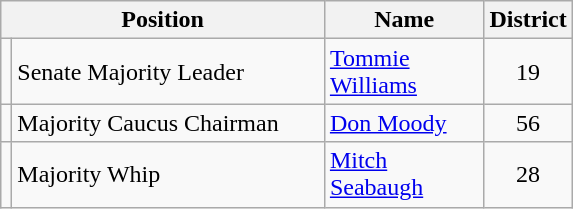<table class="wikitable">
<tr>
<th colspan=2 align=center>Position</th>
<th width="099" align=center>Name</th>
<th align=center>District</th>
</tr>
<tr>
<td></td>
<td width="201">Senate Majority Leader</td>
<td><a href='#'>Tommie Williams</a></td>
<td align=center>19</td>
</tr>
<tr>
<td></td>
<td>Majority Caucus Chairman</td>
<td><a href='#'>Don Moody</a></td>
<td align=center>56</td>
</tr>
<tr>
<td></td>
<td>Majority Whip</td>
<td><a href='#'>Mitch Seabaugh</a></td>
<td align=center>28</td>
</tr>
</table>
